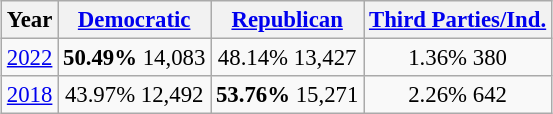<table class="wikitable" style="float:center; margin:1em; font-size:95%;">
<tr>
<th>Year</th>
<th><a href='#'>Democratic</a></th>
<th><a href='#'>Republican</a></th>
<th><a href='#'>Third Parties/Ind.</a></th>
</tr>
<tr>
<td align="center" ><a href='#'>2022</a></td>
<td align="center" ><strong>50.49%</strong> 14,083</td>
<td align="center" >48.14% 13,427</td>
<td align="center" >1.36% 380</td>
</tr>
<tr>
<td align="center" ><a href='#'>2018</a></td>
<td align="center" >43.97% 12,492</td>
<td align="center" ><strong>53.76%</strong> 15,271</td>
<td align="center" >2.26% 642</td>
</tr>
</table>
